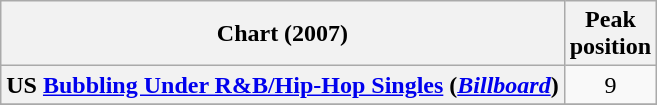<table class="wikitable plainrowheaders">
<tr>
<th scope="col">Chart (2007)</th>
<th scope="col">Peak<br>position</th>
</tr>
<tr>
<th scope="row">US <a href='#'>Bubbling Under R&B/Hip-Hop Singles</a> (<em><a href='#'>Billboard</a></em>)</th>
<td align="center">9</td>
</tr>
<tr>
</tr>
</table>
